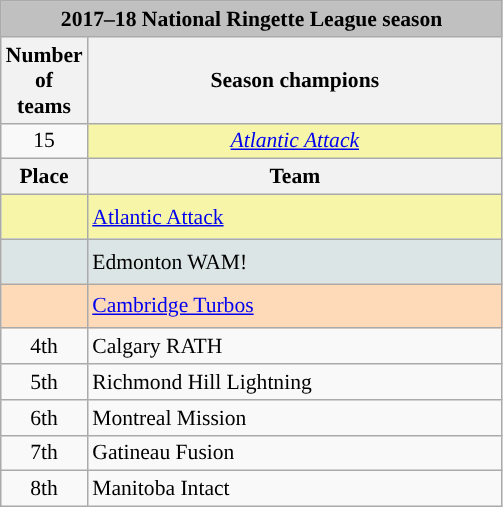<table class=wikitable style="text-align:center; font-size:90%;">
<tr>
<th colspan=2 width:5%" style="background:silver;">2017–18 National Ringette League season</th>
</tr>
<tr>
<th>Number of teams</th>
<th>Season champions</th>
</tr>
<tr>
<td>15</td>
<td style="background:#f7f6a8;"> <em><a href='#'>Atlantic Attack</a></em></td>
</tr>
<tr>
<th width=15>Place</th>
<th width=270>Team</th>
</tr>
<tr style="background:#f7f6a8;">
<td style="text-align:center; height:23px;"></td>
<td align=left> <a href='#'>Atlantic Attack</a></td>
</tr>
<tr style="background:#dce5e5;">
<td style="text-align:center; height:23px;"></td>
<td align=left> Edmonton WAM!</td>
</tr>
<tr style="background:#ffdab9;">
<td style="text-align:center; height:23px;"></td>
<td align=left> <a href='#'>Cambridge Turbos</a></td>
</tr>
<tr>
<td>4th</td>
<td align=left> Calgary RATH</td>
</tr>
<tr>
<td>5th</td>
<td align=left> Richmond Hill Lightning</td>
</tr>
<tr>
<td>6th</td>
<td align=left> Montreal Mission</td>
</tr>
<tr>
<td>7th</td>
<td align=left> Gatineau Fusion</td>
</tr>
<tr>
<td>8th</td>
<td align=left> Manitoba Intact</td>
</tr>
</table>
